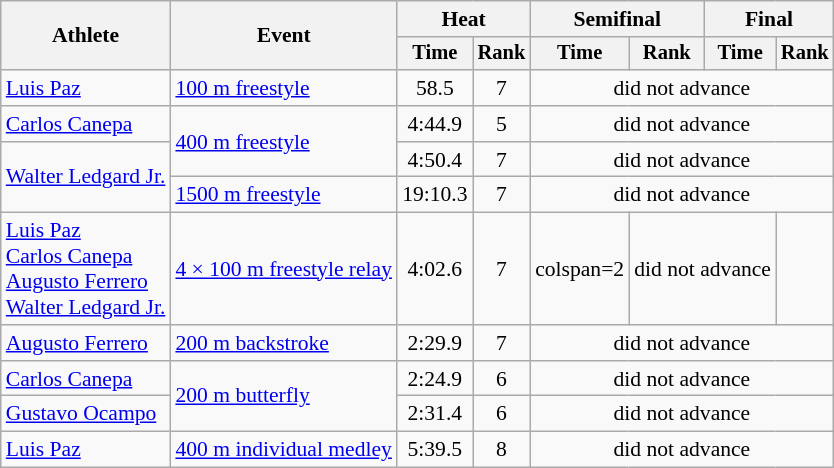<table class=wikitable style="font-size:90%">
<tr>
<th rowspan="2">Athlete</th>
<th rowspan="2">Event</th>
<th colspan="2">Heat</th>
<th colspan="2">Semifinal</th>
<th colspan="2">Final</th>
</tr>
<tr style="font-size:95%">
<th>Time</th>
<th>Rank</th>
<th>Time</th>
<th>Rank</th>
<th>Time</th>
<th>Rank</th>
</tr>
<tr>
<td><a href='#'>Luis Paz</a></td>
<td><a href='#'>100 m freestyle</a></td>
<td align="center">58.5</td>
<td align="center">7</td>
<td colspan=4 align="center">did not advance</td>
</tr>
<tr>
<td><a href='#'>Carlos Canepa</a></td>
<td rowspan=2><a href='#'>400 m freestyle</a></td>
<td align="center">4:44.9</td>
<td align="center">5</td>
<td colspan=4 align="center">did not advance</td>
</tr>
<tr>
<td rowspan=2><a href='#'>Walter Ledgard Jr.</a></td>
<td align="center">4:50.4</td>
<td align="center">7</td>
<td colspan=4 align="center">did not advance</td>
</tr>
<tr>
<td><a href='#'>1500 m freestyle</a></td>
<td align="center">19:10.3</td>
<td align="center">7</td>
<td colspan=4 align="center">did not advance</td>
</tr>
<tr>
<td><a href='#'>Luis Paz</a> <br> <a href='#'>Carlos Canepa</a> <br> <a href='#'>Augusto Ferrero</a> <br> <a href='#'>Walter Ledgard Jr.</a></td>
<td><a href='#'>4 × 100 m freestyle relay</a></td>
<td align="center">4:02.6</td>
<td align="center">7</td>
<td>colspan=2 </td>
<td colspan=2 align="center">did not advance</td>
</tr>
<tr>
<td><a href='#'>Augusto Ferrero</a></td>
<td><a href='#'>200 m backstroke</a></td>
<td align="center">2:29.9</td>
<td align="center">7</td>
<td colspan=4 align="center">did not advance</td>
</tr>
<tr>
<td><a href='#'>Carlos Canepa</a></td>
<td rowspan=2><a href='#'>200 m butterfly</a></td>
<td align="center">2:24.9</td>
<td align="center">6</td>
<td colspan=4 align="center">did not advance</td>
</tr>
<tr>
<td><a href='#'>Gustavo Ocampo</a></td>
<td align="center">2:31.4</td>
<td align="center">6</td>
<td colspan=4 align="center">did not advance</td>
</tr>
<tr>
<td><a href='#'>Luis Paz</a></td>
<td><a href='#'>400 m individual medley</a></td>
<td align=center>5:39.5</td>
<td align=center>8</td>
<td colspan=4 align="center">did not advance</td>
</tr>
</table>
